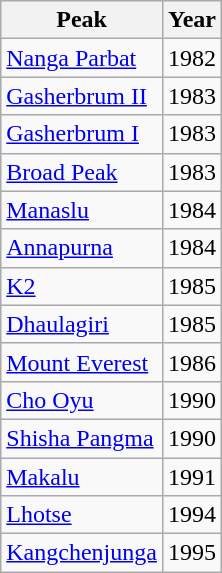<table class=wikitable>
<tr>
<th>Peak</th>
<th>Year</th>
</tr>
<tr>
<td><a href='#'>Nanga Parbat</a></td>
<td>1982</td>
</tr>
<tr>
<td><a href='#'>Gasherbrum II</a></td>
<td>1983</td>
</tr>
<tr>
<td><a href='#'>Gasherbrum I</a></td>
<td>1983</td>
</tr>
<tr>
<td><a href='#'>Broad Peak</a></td>
<td>1983</td>
</tr>
<tr>
<td><a href='#'>Manaslu</a></td>
<td>1984</td>
</tr>
<tr>
<td><a href='#'>Annapurna</a></td>
<td>1984</td>
</tr>
<tr>
<td><a href='#'>K2</a></td>
<td>1985</td>
</tr>
<tr>
<td><a href='#'>Dhaulagiri</a></td>
<td>1985</td>
</tr>
<tr>
<td><a href='#'>Mount Everest</a></td>
<td>1986</td>
</tr>
<tr>
<td><a href='#'>Cho Oyu</a></td>
<td>1990</td>
</tr>
<tr>
<td><a href='#'>Shisha Pangma</a></td>
<td>1990</td>
</tr>
<tr>
<td><a href='#'>Makalu</a></td>
<td>1991</td>
</tr>
<tr>
<td><a href='#'>Lhotse</a></td>
<td>1994</td>
</tr>
<tr>
<td><a href='#'>Kangchenjunga</a></td>
<td>1995</td>
</tr>
</table>
